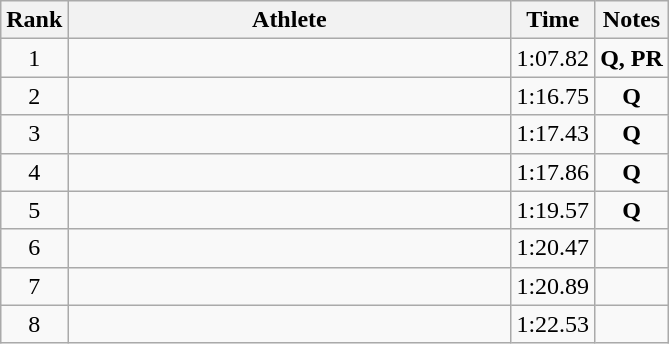<table class=wikitable>
<tr>
<th>Rank</th>
<th style=width:18em>Athlete</th>
<th>Time</th>
<th>Notes</th>
</tr>
<tr align=center>
<td>1</td>
<td align=left></td>
<td>1:07.82</td>
<td><strong>Q, PR</strong></td>
</tr>
<tr align=center>
<td>2</td>
<td align=left></td>
<td>1:16.75</td>
<td><strong>Q</strong></td>
</tr>
<tr align=center>
<td>3</td>
<td align=left></td>
<td>1:17.43</td>
<td><strong>Q</strong></td>
</tr>
<tr align=center>
<td>4</td>
<td align=left></td>
<td>1:17.86</td>
<td><strong>Q</strong></td>
</tr>
<tr align=center>
<td>5</td>
<td align=left></td>
<td>1:19.57</td>
<td><strong>Q</strong></td>
</tr>
<tr align=center>
<td>6</td>
<td align=left></td>
<td>1:20.47</td>
<td></td>
</tr>
<tr align=center>
<td>7</td>
<td align=left></td>
<td>1:20.89</td>
<td></td>
</tr>
<tr align=center>
<td>8</td>
<td align=left></td>
<td>1:22.53</td>
<td></td>
</tr>
</table>
